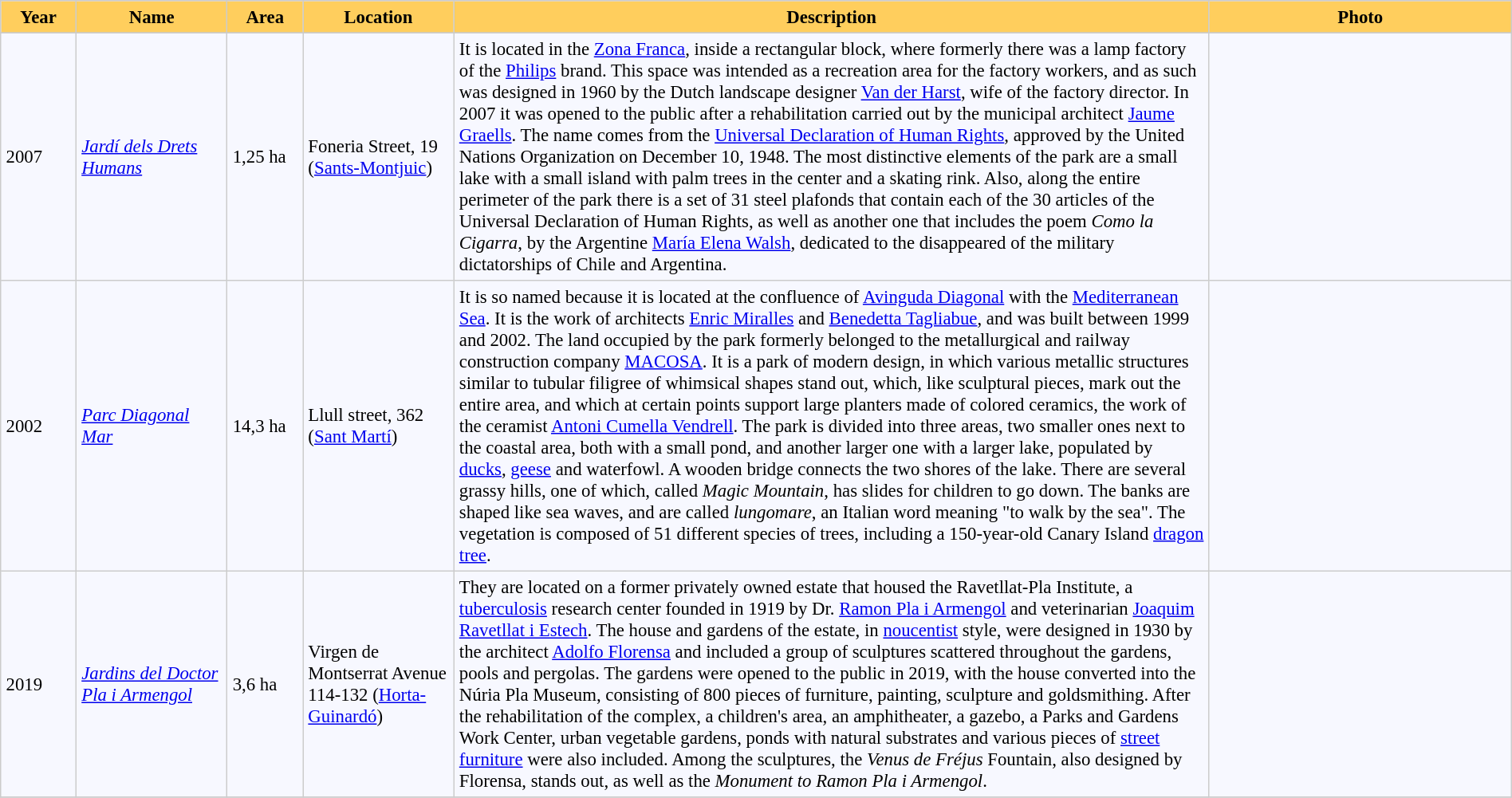<table bgcolor="#f7f8ff" cellpadding="4" cellspacing="0" border="1" style="font-size: 95%; border: #cccccc solid 1px; border-collapse: collapse;">
<tr>
<th width="5%" style="background:#ffce5d;">Year</th>
<th width="10%" style="background:#ffce5d;">Name</th>
<th width="5%" style="background:#ffce5d;">Area</th>
<th width="10%" style="background:#ffce5d;">Location</th>
<th width="50%" style="background:#ffce5d;">Description</th>
<th width="20%" style="background:#ffce5d;">Photo</th>
</tr>
<tr ---->
</tr>
<tr>
<td>2007</td>
<td><em><a href='#'>Jardí dels Drets Humans</a></em></td>
<td>1,25 ha</td>
<td>Foneria Street, 19 (<a href='#'>Sants-Montjuic</a>)</td>
<td>It is located in the <a href='#'>Zona Franca</a>, inside a rectangular block, where formerly there was a lamp factory of the <a href='#'>Philips</a> brand. This space was intended as a recreation area for the factory workers, and as such was designed in 1960 by the Dutch landscape designer <a href='#'>Van der Harst</a>, wife of the factory director. In 2007 it was opened to the public after a rehabilitation carried out by the municipal architect <a href='#'>Jaume Graells</a>. The name comes from the <a href='#'>Universal Declaration of Human Rights</a>, approved by the United Nations Organization on December 10, 1948. The most distinctive elements of the park are a small lake with a small island with palm trees in the center and a skating rink. Also, along the entire perimeter of the park there is a set of 31 steel plafonds that contain each of the 30 articles of the Universal Declaration of Human Rights, as well as another one that includes the poem <em>Como la Cigarra</em>, by the Argentine <a href='#'>María Elena Walsh</a>, dedicated to the disappeared of the military dictatorships of Chile and Argentina.</td>
<td></td>
</tr>
<tr>
<td>2002</td>
<td><em><a href='#'>Parc Diagonal Mar</a></em></td>
<td>14,3 ha</td>
<td>Llull street, 362 (<a href='#'>Sant Martí</a>)</td>
<td>It is so named because it is located at the confluence of <a href='#'>Avinguda Diagonal</a> with the <a href='#'>Mediterranean Sea</a>. It is the work of architects <a href='#'>Enric Miralles</a> and <a href='#'>Benedetta Tagliabue</a>, and was built between 1999 and 2002. The land occupied by the park formerly belonged to the metallurgical and railway construction company <a href='#'>MACOSA</a>. It is a park of modern design, in which various metallic structures similar to tubular filigree of whimsical shapes stand out, which, like sculptural pieces, mark out the entire area, and which at certain points support large planters made of colored ceramics, the work of the ceramist <a href='#'>Antoni Cumella Vendrell</a>. The park is divided into three areas, two smaller ones next to the coastal area, both with a small pond, and another larger one with a larger lake, populated by <a href='#'>ducks</a>, <a href='#'>geese</a> and waterfowl. A wooden bridge connects the two shores of the lake. There are several grassy hills, one of which, called <em>Magic Mountain</em>, has slides for children to go down. The banks are shaped like sea waves, and are called <em>lungomare</em>, an Italian word meaning "to walk by the sea". The vegetation is composed of 51 different species of trees, including a 150-year-old Canary Island <a href='#'>dragon tree</a>.</td>
<td></td>
</tr>
<tr>
<td>2019</td>
<td><em><a href='#'>Jardins del Doctor Pla i Armengol</a></em></td>
<td>3,6 ha</td>
<td>Virgen de Montserrat Avenue 114-132 (<a href='#'>Horta-Guinardó</a>)</td>
<td>They are located on a former privately owned estate that housed the Ravetllat-Pla Institute, a <a href='#'>tuberculosis</a> research center founded in 1919 by Dr. <a href='#'>Ramon Pla i Armengol</a> and veterinarian <a href='#'>Joaquim Ravetllat i Estech</a>. The house and gardens of the estate, in <a href='#'>noucentist</a> style, were designed in 1930 by the architect <a href='#'>Adolfo Florensa</a> and included a group of sculptures scattered throughout the gardens, pools and pergolas. The gardens were opened to the public in 2019, with the house converted into the Núria Pla Museum, consisting of 800 pieces of furniture, painting, sculpture and goldsmithing. After the rehabilitation of the complex, a children's area, an amphitheater, a gazebo, a Parks and Gardens Work Center, urban vegetable gardens, ponds with natural substrates and various pieces of <a href='#'>street furniture</a> were also included. Among the sculptures, the <em>Venus de Fréjus</em> Fountain, also designed by Florensa, stands out, as well as the <em>Monument to Ramon Pla i Armengol</em>.</td>
<td></td>
</tr>
<tr>
</tr>
</table>
